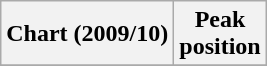<table class="wikitable sortable">
<tr>
<th>Chart (2009/10)</th>
<th>Peak<br>position</th>
</tr>
<tr>
</tr>
</table>
